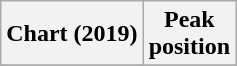<table class="wikitable plainrowheaders" style="text-align:center">
<tr>
<th scope="col">Chart (2019)</th>
<th scope="col">Peak<br>position</th>
</tr>
<tr>
</tr>
</table>
